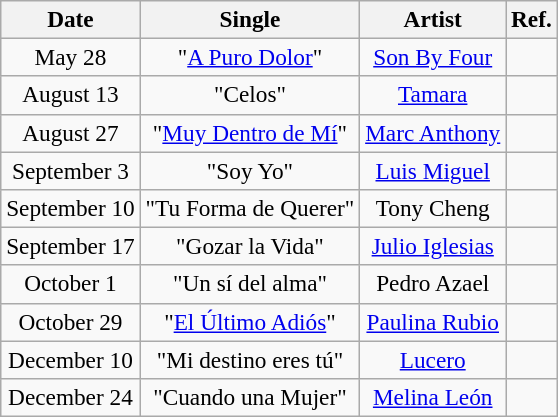<table class="wikitable" style="font-size:97%; text-align:center;">
<tr>
<th>Date</th>
<th>Single</th>
<th>Artist</th>
<th>Ref.</th>
</tr>
<tr>
<td>May 28</td>
<td>"<a href='#'>A Puro Dolor</a>"</td>
<td><a href='#'>Son By Four</a></td>
<td></td>
</tr>
<tr>
<td>August 13</td>
<td>"Celos"</td>
<td><a href='#'>Tamara</a></td>
<td></td>
</tr>
<tr>
<td>August 27</td>
<td>"<a href='#'>Muy Dentro de Mí</a>"</td>
<td><a href='#'>Marc Anthony</a></td>
<td></td>
</tr>
<tr>
<td>September 3</td>
<td>"Soy Yo"</td>
<td><a href='#'>Luis Miguel</a></td>
<td></td>
</tr>
<tr>
<td>September 10</td>
<td>"Tu Forma de Querer"</td>
<td>Tony Cheng</td>
<td></td>
</tr>
<tr>
<td>September 17</td>
<td>"Gozar la Vida"</td>
<td><a href='#'>Julio Iglesias</a></td>
<td></td>
</tr>
<tr>
<td>October 1</td>
<td>"Un sí del alma"</td>
<td>Pedro Azael</td>
<td></td>
</tr>
<tr>
<td>October 29</td>
<td>"<a href='#'>El Último Adiós</a>"</td>
<td><a href='#'>Paulina Rubio</a></td>
<td></td>
</tr>
<tr>
<td>December 10</td>
<td>"Mi destino eres tú"</td>
<td><a href='#'>Lucero</a></td>
<td></td>
</tr>
<tr>
<td>December 24</td>
<td>"Cuando una Mujer"</td>
<td><a href='#'>Melina León</a></td>
<td></td>
</tr>
</table>
